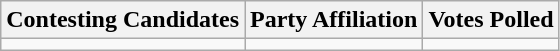<table class="wikitable sortable">
<tr>
<th>Contesting Candidates</th>
<th>Party Affiliation</th>
<th>Votes Polled</th>
</tr>
<tr>
<td></td>
<td></td>
<td></td>
</tr>
</table>
